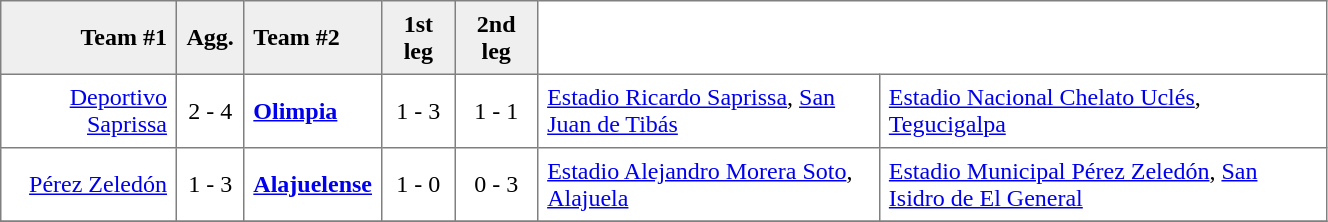<table border=1 cellspacing=0 cellpadding=6 style="border-collapse: collapse;" width=70%>
<tr bgcolor="efefef">
<th align=right>Team #1</th>
<th>Agg.</th>
<th align=left>Team #2</th>
<th>1st leg</th>
<th>2nd leg</th>
</tr>
<tr>
<td align=right><a href='#'>Deportivo Saprissa</a> </td>
<td align=center>2 - 4</td>
<td> <strong><a href='#'>Olimpia</a></strong></td>
<td align=center>1 - 3</td>
<td align=center>1 - 1</td>
<td><a href='#'>Estadio Ricardo Saprissa</a>, <a href='#'> San Juan de Tibás</a></td>
<td><a href='#'>Estadio Nacional Chelato Uclés</a>, <a href='#'>Tegucigalpa</a></td>
</tr>
<tr>
<td align=right><a href='#'>Pérez Zeledón</a> </td>
<td align=center>1 - 3</td>
<td> <strong><a href='#'>Alajuelense</a></strong></td>
<td align=center>1 - 0</td>
<td align=center>0 - 3</td>
<td><a href='#'>Estadio Alejandro Morera Soto</a>, <a href='#'>Alajuela</a></td>
<td><a href='#'>Estadio Municipal Pérez Zeledón</a>, <a href='#'>San Isidro de El General</a></td>
</tr>
<tr>
</tr>
</table>
